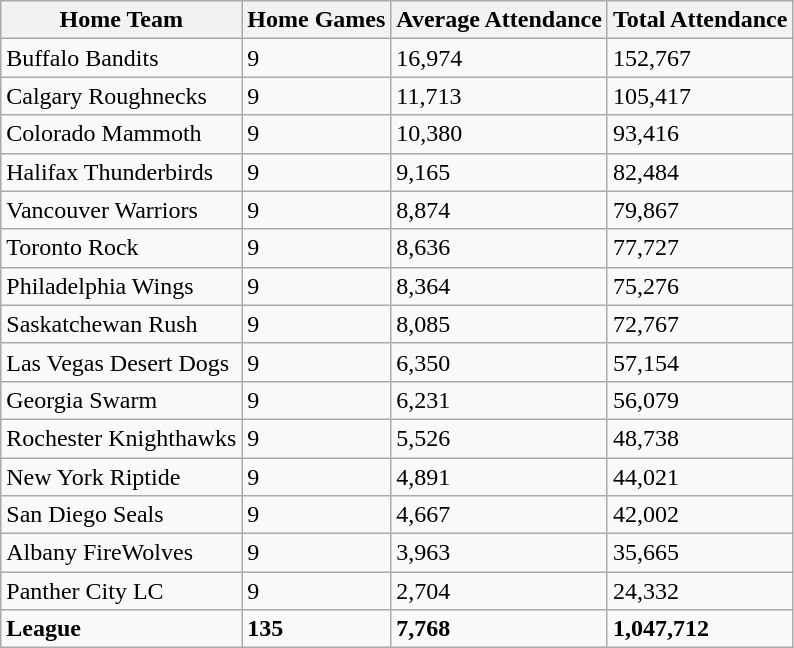<table class="wikitable sortable">
<tr>
<th>Home Team</th>
<th>Home Games</th>
<th>Average Attendance</th>
<th>Total Attendance</th>
</tr>
<tr>
<td>Buffalo Bandits</td>
<td>9</td>
<td>16,974</td>
<td>152,767</td>
</tr>
<tr>
<td>Calgary Roughnecks</td>
<td>9</td>
<td>11,713</td>
<td>105,417</td>
</tr>
<tr>
<td>Colorado Mammoth</td>
<td>9</td>
<td>10,380</td>
<td>93,416</td>
</tr>
<tr>
<td>Halifax Thunderbirds</td>
<td>9</td>
<td>9,165</td>
<td>82,484</td>
</tr>
<tr>
<td>Vancouver Warriors</td>
<td>9</td>
<td>8,874</td>
<td>79,867</td>
</tr>
<tr>
<td>Toronto Rock</td>
<td>9</td>
<td>8,636</td>
<td>77,727</td>
</tr>
<tr>
<td>Philadelphia Wings</td>
<td>9</td>
<td>8,364</td>
<td>75,276</td>
</tr>
<tr>
<td>Saskatchewan Rush</td>
<td>9</td>
<td>8,085</td>
<td>72,767</td>
</tr>
<tr>
<td>Las Vegas Desert Dogs</td>
<td>9</td>
<td>6,350</td>
<td>57,154</td>
</tr>
<tr>
<td>Georgia Swarm</td>
<td>9</td>
<td>6,231</td>
<td>56,079</td>
</tr>
<tr>
<td>Rochester Knighthawks</td>
<td>9</td>
<td>5,526</td>
<td>48,738</td>
</tr>
<tr>
<td>New York Riptide</td>
<td>9</td>
<td>4,891</td>
<td>44,021</td>
</tr>
<tr>
<td>San Diego Seals</td>
<td>9</td>
<td>4,667</td>
<td>42,002</td>
</tr>
<tr>
<td>Albany FireWolves</td>
<td>9</td>
<td>3,963</td>
<td>35,665</td>
</tr>
<tr>
<td>Panther City LC</td>
<td>9</td>
<td>2,704</td>
<td>24,332</td>
</tr>
<tr class="sortbottom">
<td><strong>League</strong></td>
<td><strong>135</strong></td>
<td><strong>7,768</strong></td>
<td><strong>1,047,712</strong></td>
</tr>
</table>
